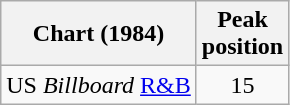<table class="wikitable sortable">
<tr>
<th>Chart (1984)</th>
<th>Peak<br>position</th>
</tr>
<tr>
<td>US <em>Billboard</em> <a href='#'>R&B</a></td>
<td align="center">15</td>
</tr>
</table>
